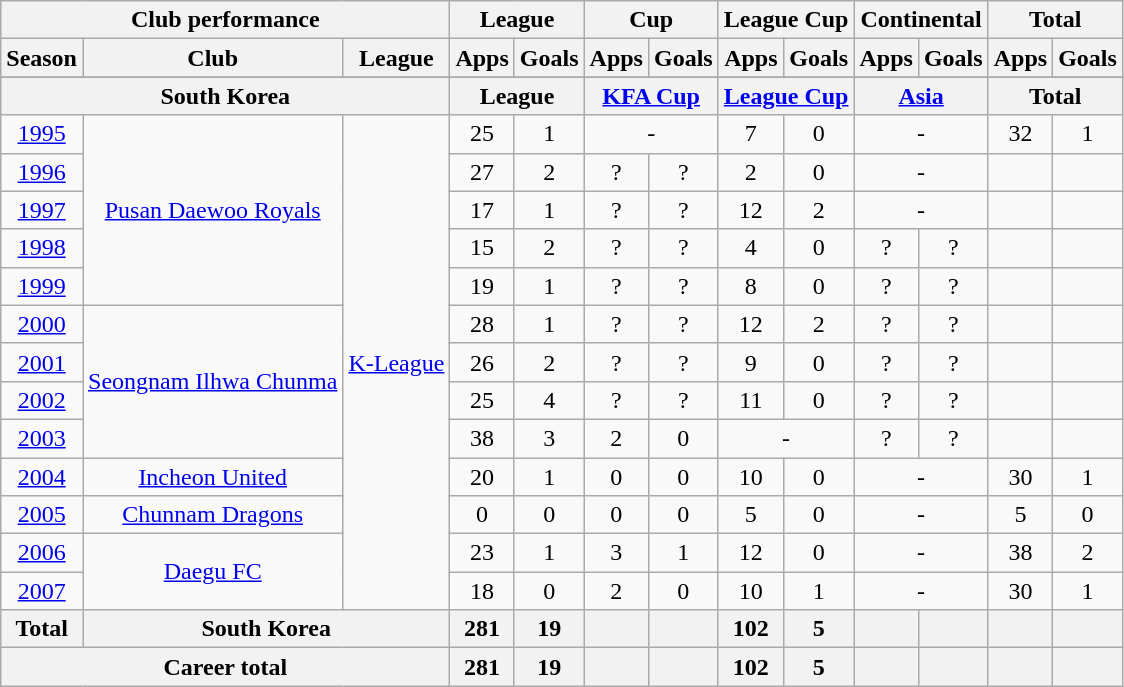<table class="wikitable" style="text-align:center">
<tr>
<th colspan=3>Club performance</th>
<th colspan=2>League</th>
<th colspan=2>Cup</th>
<th colspan=2>League Cup</th>
<th colspan=2>Continental</th>
<th colspan=2>Total</th>
</tr>
<tr>
<th>Season</th>
<th>Club</th>
<th>League</th>
<th>Apps</th>
<th>Goals</th>
<th>Apps</th>
<th>Goals</th>
<th>Apps</th>
<th>Goals</th>
<th>Apps</th>
<th>Goals</th>
<th>Apps</th>
<th>Goals</th>
</tr>
<tr>
</tr>
<tr>
<th colspan=3>South Korea</th>
<th colspan=2>League</th>
<th colspan=2><a href='#'>KFA Cup</a></th>
<th colspan=2><a href='#'>League Cup</a></th>
<th colspan=2><a href='#'>Asia</a></th>
<th colspan=2>Total</th>
</tr>
<tr>
<td><a href='#'>1995</a></td>
<td rowspan="5"><a href='#'>Pusan Daewoo Royals</a></td>
<td rowspan="13"><a href='#'>K-League</a></td>
<td>25</td>
<td>1</td>
<td colspan="2">-</td>
<td>7</td>
<td>0</td>
<td colspan="2">-</td>
<td>32</td>
<td>1</td>
</tr>
<tr>
<td><a href='#'>1996</a></td>
<td>27</td>
<td>2</td>
<td>?</td>
<td>?</td>
<td>2</td>
<td>0</td>
<td colspan="2">-</td>
<td></td>
<td></td>
</tr>
<tr>
<td><a href='#'>1997</a></td>
<td>17</td>
<td>1</td>
<td>?</td>
<td>?</td>
<td>12</td>
<td>2</td>
<td colspan="2">-</td>
<td></td>
<td></td>
</tr>
<tr>
<td><a href='#'>1998</a></td>
<td>15</td>
<td>2</td>
<td>?</td>
<td>?</td>
<td>4</td>
<td>0</td>
<td>?</td>
<td>?</td>
<td></td>
<td></td>
</tr>
<tr>
<td><a href='#'>1999</a></td>
<td>19</td>
<td>1</td>
<td>?</td>
<td>?</td>
<td>8</td>
<td>0</td>
<td>?</td>
<td>?</td>
<td></td>
<td></td>
</tr>
<tr>
<td><a href='#'>2000</a></td>
<td rowspan="4"><a href='#'>Seongnam Ilhwa Chunma</a></td>
<td>28</td>
<td>1</td>
<td>?</td>
<td>?</td>
<td>12</td>
<td>2</td>
<td>?</td>
<td>?</td>
<td></td>
<td></td>
</tr>
<tr>
<td><a href='#'>2001</a></td>
<td>26</td>
<td>2</td>
<td>?</td>
<td>?</td>
<td>9</td>
<td>0</td>
<td>?</td>
<td>?</td>
<td></td>
<td></td>
</tr>
<tr>
<td><a href='#'>2002</a></td>
<td>25</td>
<td>4</td>
<td>?</td>
<td>?</td>
<td>11</td>
<td>0</td>
<td>?</td>
<td>?</td>
<td></td>
<td></td>
</tr>
<tr>
<td><a href='#'>2003</a></td>
<td>38</td>
<td>3</td>
<td>2</td>
<td>0</td>
<td colspan="2">-</td>
<td>?</td>
<td>?</td>
<td></td>
<td></td>
</tr>
<tr>
<td><a href='#'>2004</a></td>
<td><a href='#'>Incheon United</a></td>
<td>20</td>
<td>1</td>
<td>0</td>
<td>0</td>
<td>10</td>
<td>0</td>
<td colspan="2">-</td>
<td>30</td>
<td>1</td>
</tr>
<tr>
<td><a href='#'>2005</a></td>
<td><a href='#'>Chunnam Dragons</a></td>
<td>0</td>
<td>0</td>
<td>0</td>
<td>0</td>
<td>5</td>
<td>0</td>
<td colspan="2">-</td>
<td>5</td>
<td>0</td>
</tr>
<tr>
<td><a href='#'>2006</a></td>
<td rowspan="2"><a href='#'>Daegu FC</a></td>
<td>23</td>
<td>1</td>
<td>3</td>
<td>1</td>
<td>12</td>
<td>0</td>
<td colspan="2">-</td>
<td>38</td>
<td>2</td>
</tr>
<tr>
<td><a href='#'>2007</a></td>
<td>18</td>
<td>0</td>
<td>2</td>
<td>0</td>
<td>10</td>
<td>1</td>
<td colspan="2">-</td>
<td>30</td>
<td>1</td>
</tr>
<tr>
<th rowspan=1>Total</th>
<th colspan=2>South Korea</th>
<th>281</th>
<th>19</th>
<th></th>
<th></th>
<th>102</th>
<th>5</th>
<th></th>
<th></th>
<th></th>
<th></th>
</tr>
<tr>
<th colspan=3>Career total</th>
<th>281</th>
<th>19</th>
<th></th>
<th></th>
<th>102</th>
<th>5</th>
<th></th>
<th></th>
<th></th>
<th></th>
</tr>
</table>
